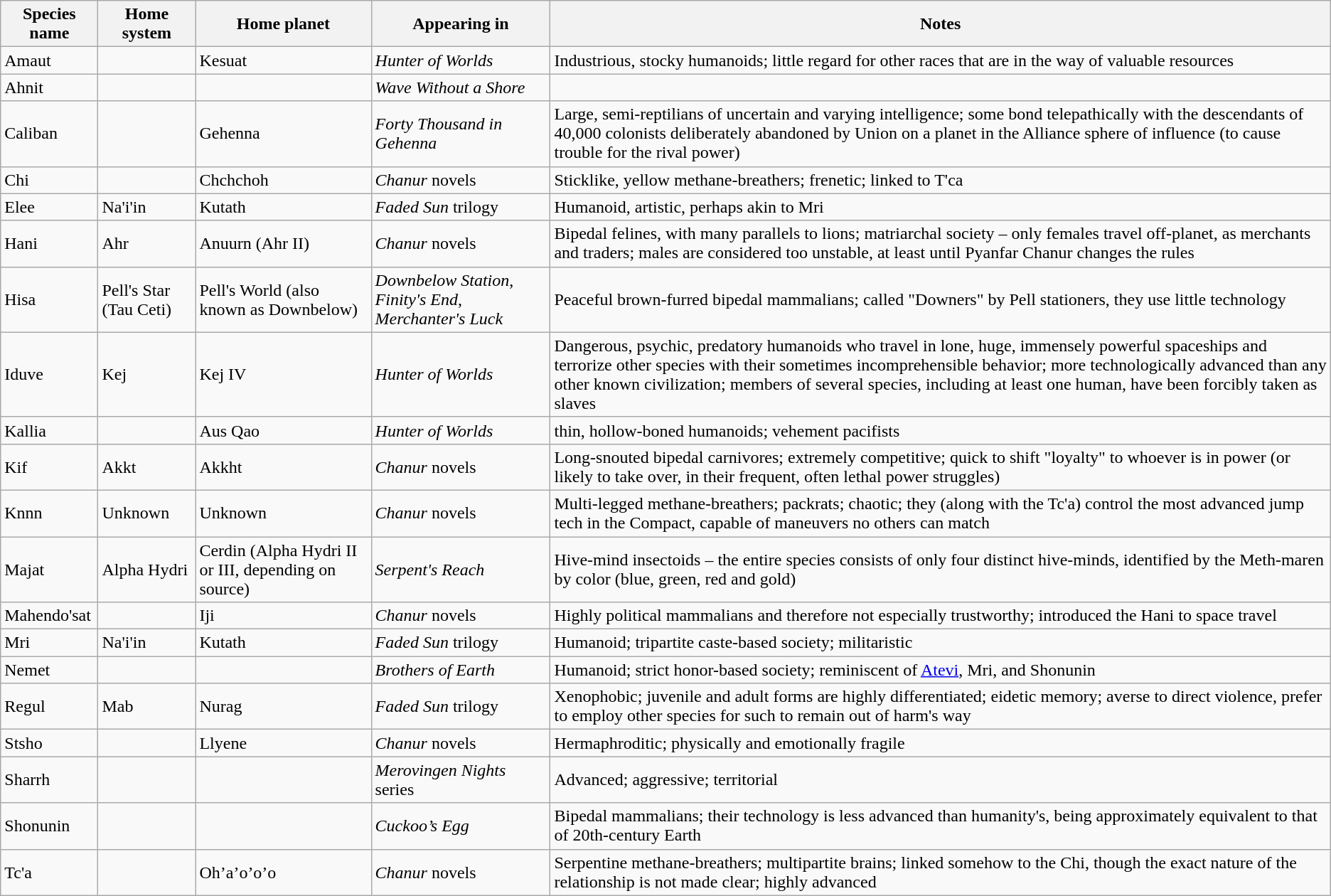<table class="wikitable">
<tr>
<th>Species name</th>
<th>Home system</th>
<th>Home planet</th>
<th>Appearing in</th>
<th>Notes</th>
</tr>
<tr>
<td>Amaut</td>
<td> </td>
<td>Kesuat</td>
<td><em>Hunter of Worlds</em></td>
<td>Industrious, stocky humanoids; little regard for other races that are in the way of valuable resources</td>
</tr>
<tr>
<td>Ahnit</td>
<td> </td>
<td> </td>
<td><em>Wave Without a Shore</em></td>
<td> </td>
</tr>
<tr>
<td>Caliban</td>
<td> </td>
<td>Gehenna</td>
<td><em>Forty Thousand in Gehenna</em></td>
<td>Large, semi-reptilians of uncertain and varying intelligence; some bond telepathically with the descendants of 40,000 colonists deliberately abandoned by Union on a planet in the Alliance sphere of influence (to cause trouble for the rival power)</td>
</tr>
<tr>
<td>Chi</td>
<td> </td>
<td>Chchchoh</td>
<td><em>Chanur</em> novels</td>
<td>Sticklike, yellow methane-breathers; frenetic; linked to T'ca</td>
</tr>
<tr>
<td>Elee</td>
<td>Na'i'in</td>
<td>Kutath</td>
<td><em>Faded Sun</em> trilogy</td>
<td>Humanoid, artistic, perhaps akin to Mri</td>
</tr>
<tr>
<td>Hani</td>
<td>Ahr</td>
<td>Anuurn (Ahr II)</td>
<td><em>Chanur</em> novels</td>
<td>Bipedal felines, with many parallels to lions; matriarchal society – only females travel off-planet, as merchants and traders; males are considered too unstable, at least until Pyanfar Chanur changes the rules</td>
</tr>
<tr>
<td>Hisa</td>
<td>Pell's Star (Tau Ceti)</td>
<td>Pell's World (also known as Downbelow)</td>
<td><em>Downbelow Station</em>, <em>Finity's End</em>, <em>Merchanter's Luck</em></td>
<td>Peaceful brown-furred bipedal mammalians; called "Downers" by Pell stationers, they use little technology</td>
</tr>
<tr>
<td>Iduve</td>
<td>Kej</td>
<td>Kej IV</td>
<td><em>Hunter of Worlds</em></td>
<td>Dangerous, psychic, predatory humanoids who travel in lone, huge, immensely powerful spaceships and terrorize other species with their sometimes incomprehensible behavior; more technologically advanced than any other known civilization; members of several species, including at least one human, have been forcibly taken as slaves</td>
</tr>
<tr>
<td>Kallia</td>
<td> </td>
<td>Aus Qao</td>
<td><em>Hunter of Worlds</em></td>
<td>thin, hollow-boned humanoids; vehement pacifists</td>
</tr>
<tr>
<td>Kif</td>
<td>Akkt</td>
<td>Akkht</td>
<td><em>Chanur</em> novels</td>
<td>Long-snouted bipedal carnivores; extremely competitive; quick to shift "loyalty" to whoever is in power (or likely to take over, in their frequent, often lethal power struggles)</td>
</tr>
<tr>
<td>Knnn</td>
<td>Unknown</td>
<td>Unknown</td>
<td><em>Chanur</em> novels</td>
<td>Multi-legged methane-breathers; packrats; chaotic; they (along with the Tc'a) control the most advanced jump tech in the Compact, capable of maneuvers no others can match</td>
</tr>
<tr>
<td>Majat</td>
<td>Alpha Hydri</td>
<td>Cerdin (Alpha Hydri II or III, depending on source)</td>
<td><em>Serpent's Reach</em></td>
<td>Hive-mind insectoids – the entire species consists of only four distinct hive-minds, identified by the Meth-maren by color (blue, green, red and gold)</td>
</tr>
<tr>
<td>Mahendo'sat</td>
<td> </td>
<td>Iji</td>
<td><em>Chanur</em> novels</td>
<td>Highly political mammalians and therefore not especially trustworthy; introduced the Hani to space travel</td>
</tr>
<tr>
<td>Mri</td>
<td>Na'i'in</td>
<td>Kutath</td>
<td><em>Faded Sun</em> trilogy</td>
<td>Humanoid; tripartite caste-based society; militaristic</td>
</tr>
<tr>
<td>Nemet</td>
<td> </td>
<td> </td>
<td><em>Brothers of Earth</em></td>
<td>Humanoid; strict honor-based society; reminiscent of <a href='#'>Atevi</a>, Mri, and Shonunin</td>
</tr>
<tr>
<td>Regul</td>
<td>Mab</td>
<td>Nurag</td>
<td><em>Faded Sun</em> trilogy</td>
<td>Xenophobic; juvenile and adult forms are highly differentiated; eidetic memory; averse to direct violence, prefer to employ other species for such to remain out of harm's way</td>
</tr>
<tr>
<td>Stsho</td>
<td> </td>
<td>Llyene</td>
<td><em>Chanur</em> novels</td>
<td>Hermaphroditic; physically and emotionally fragile</td>
</tr>
<tr>
<td>Sharrh</td>
<td> </td>
<td> </td>
<td><em>Merovingen Nights</em> series</td>
<td>Advanced; aggressive; territorial</td>
</tr>
<tr>
<td>Shonunin</td>
<td> </td>
<td> </td>
<td><em>Cuckoo’s Egg</em></td>
<td>Bipedal mammalians; their technology is less advanced than humanity's, being approximately equivalent to that of 20th-century Earth</td>
</tr>
<tr>
<td>Tc'a</td>
<td> </td>
<td>Oh’a’o’o’o</td>
<td><em>Chanur</em> novels</td>
<td>Serpentine methane-breathers; multipartite brains; linked somehow to the Chi, though the exact nature of the relationship is not made clear; highly advanced</td>
</tr>
</table>
